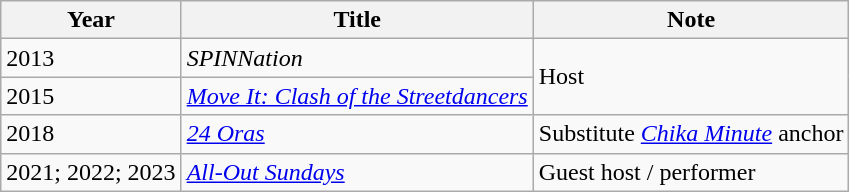<table class="wikitable sortable" background: #f9f9f9>
<tr>
<th>Year</th>
<th>Title</th>
<th>Note</th>
</tr>
<tr>
<td>2013</td>
<td><em>SPINNation</em></td>
<td rowspan="2">Host</td>
</tr>
<tr>
<td>2015</td>
<td><em><a href='#'>Move It: Clash of the Streetdancers</a></em></td>
</tr>
<tr>
<td>2018</td>
<td><em><a href='#'>24 Oras</a></em></td>
<td>Substitute <em><a href='#'>Chika Minute</a></em> anchor</td>
</tr>
<tr>
<td>2021; 2022; 2023</td>
<td><em><a href='#'>All-Out Sundays</a></em></td>
<td>Guest host / performer</td>
</tr>
</table>
